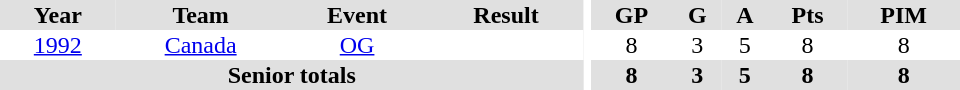<table border="0" cellpadding="1" cellspacing="0" ID="Table3" style="text-align:center; width:40em">
<tr ALIGN="center" bgcolor="#e0e0e0">
<th>Year</th>
<th>Team</th>
<th>Event</th>
<th>Result</th>
<th rowspan="99" bgcolor="#ffffff"></th>
<th>GP</th>
<th>G</th>
<th>A</th>
<th>Pts</th>
<th>PIM</th>
</tr>
<tr>
<td><a href='#'>1992</a></td>
<td><a href='#'>Canada</a></td>
<td><a href='#'>OG</a></td>
<td></td>
<td>8</td>
<td>3</td>
<td>5</td>
<td>8</td>
<td>8</td>
</tr>
<tr bgcolor="#e0e0e0">
<th colspan="4">Senior totals</th>
<th>8</th>
<th>3</th>
<th>5</th>
<th>8</th>
<th>8</th>
</tr>
</table>
